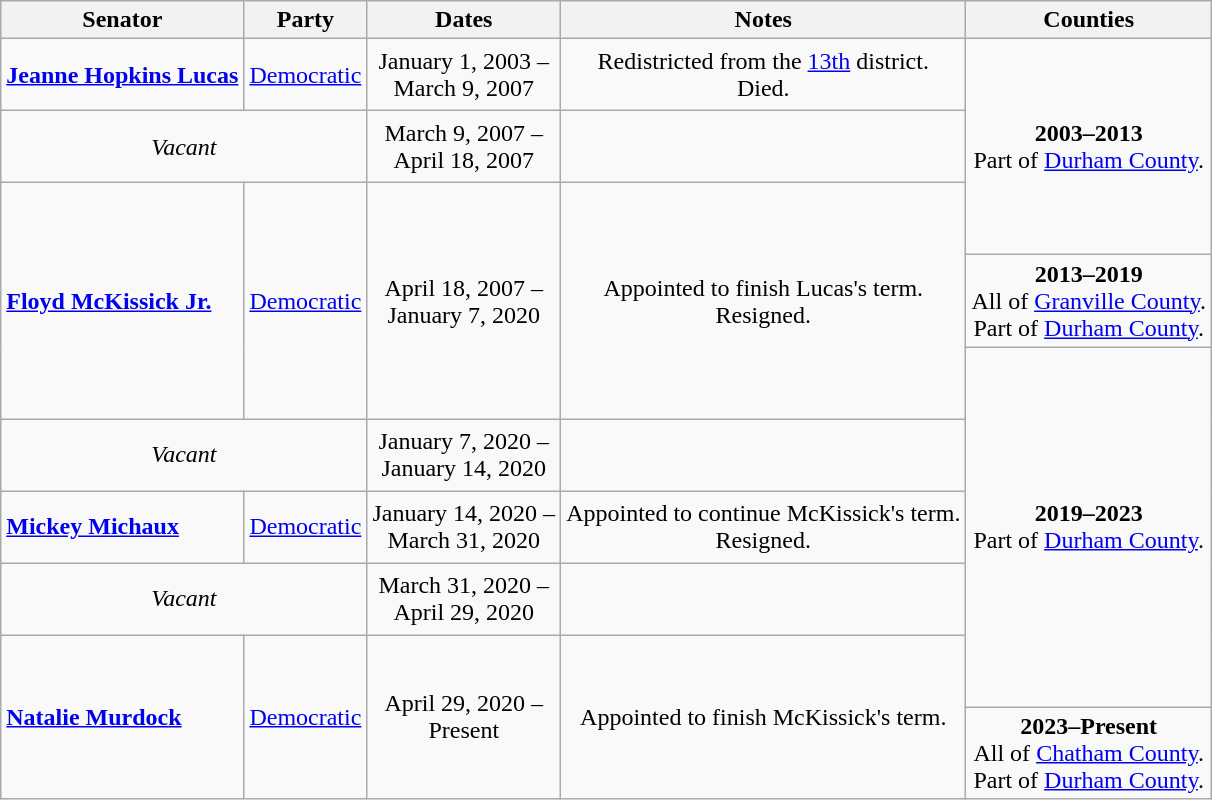<table class=wikitable style="text-align:center">
<tr>
<th>Senator</th>
<th>Party</th>
<th>Dates</th>
<th>Notes</th>
<th>Counties</th>
</tr>
<tr style="height:3em">
<td align=left><strong><a href='#'>Jeanne Hopkins Lucas</a></strong></td>
<td><a href='#'>Democratic</a></td>
<td nowrap>January 1, 2003 – <br> March 9, 2007</td>
<td>Redistricted from the <a href='#'>13th</a> district. <br> Died.</td>
<td rowspan=3><strong>2003–2013</strong><br> Part of <a href='#'>Durham County</a>.</td>
</tr>
<tr style="height:3em">
<td colspan=2><em>Vacant</em></td>
<td nowrap>March 9, 2007 – <br> April 18, 2007</td>
<td></td>
</tr>
<tr style="height:3em">
<td rowspan=3 align=left><strong><a href='#'>Floyd McKissick Jr.</a></strong></td>
<td rowspan=3 ><a href='#'>Democratic</a></td>
<td rowspan=3 nowrap>April 18, 2007 – <br> January 7, 2020</td>
<td rowspan=3>Appointed to finish Lucas's term. <br> Resigned.</td>
</tr>
<tr style="height:3em">
<td><strong>2013–2019</strong><br> All of <a href='#'>Granville County</a>. <br> Part of <a href='#'>Durham County</a>.</td>
</tr>
<tr style="height:3em">
<td rowspan=5><strong>2019–2023</strong><br> Part of <a href='#'>Durham County</a>.</td>
</tr>
<tr style="height:3em">
<td colspan=2><em>Vacant</em></td>
<td nowrap>January 7, 2020 – <br> January 14, 2020</td>
<td></td>
</tr>
<tr style="height:3em">
<td align=left><strong><a href='#'>Mickey Michaux</a></strong></td>
<td><a href='#'>Democratic</a></td>
<td nowrap>January 14, 2020 – <br> March 31, 2020</td>
<td>Appointed to continue McKissick's term. <br> Resigned.</td>
</tr>
<tr style="height:3em">
<td colspan=2><em>Vacant</em></td>
<td nowrap>March 31, 2020 – <br> April 29, 2020</td>
<td></td>
</tr>
<tr style="height:3em">
<td rowspan=2 align=left><strong><a href='#'>Natalie Murdock</a></strong></td>
<td rowspan=2 ><a href='#'>Democratic</a></td>
<td rowspan=2 nowrap>April 29, 2020 – <br> Present</td>
<td rowspan=2>Appointed to finish McKissick's term.</td>
</tr>
<tr style="height:3em">
<td><strong>2023–Present</strong><br>All of <a href='#'>Chatham County</a>. <br> Part of <a href='#'>Durham County</a>.</td>
</tr>
</table>
